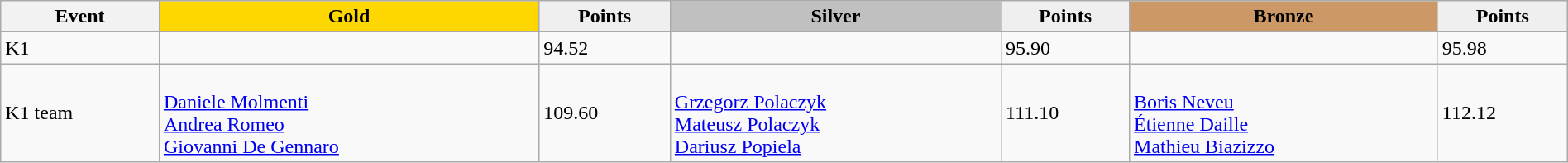<table class="wikitable" width=100%>
<tr>
<th>Event</th>
<td align=center bgcolor="gold"><strong>Gold</strong></td>
<td align=center bgcolor="EFEFEF"><strong>Points</strong></td>
<td align=center bgcolor="silver"><strong>Silver</strong></td>
<td align=center bgcolor="EFEFEF"><strong>Points</strong></td>
<td align=center bgcolor="CC9966"><strong>Bronze</strong></td>
<td align=center bgcolor="EFEFEF"><strong>Points</strong></td>
</tr>
<tr>
<td>K1</td>
<td></td>
<td>94.52</td>
<td></td>
<td>95.90</td>
<td></td>
<td>95.98</td>
</tr>
<tr>
<td>K1 team</td>
<td><br><a href='#'>Daniele Molmenti</a><br><a href='#'>Andrea Romeo</a><br><a href='#'>Giovanni De Gennaro</a></td>
<td>109.60</td>
<td><br><a href='#'>Grzegorz Polaczyk</a><br><a href='#'>Mateusz Polaczyk</a><br><a href='#'>Dariusz Popiela</a></td>
<td>111.10</td>
<td><br><a href='#'>Boris Neveu</a><br><a href='#'>Étienne Daille</a><br><a href='#'>Mathieu Biazizzo</a></td>
<td>112.12</td>
</tr>
</table>
